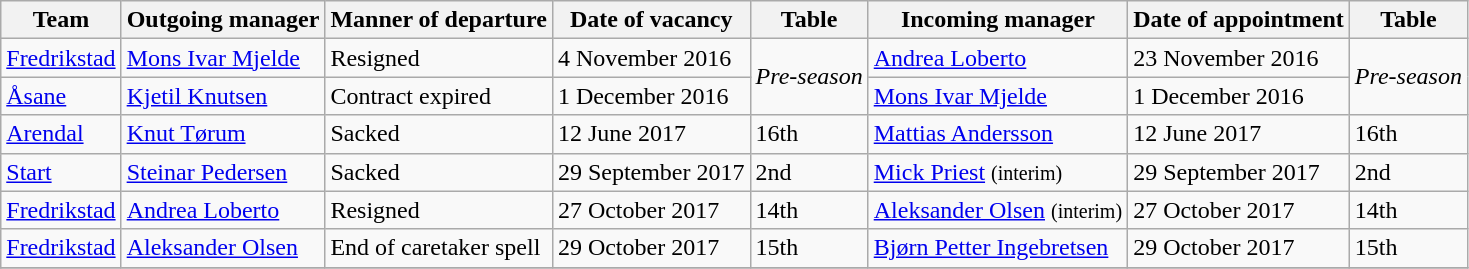<table class="wikitable">
<tr>
<th>Team</th>
<th>Outgoing manager</th>
<th>Manner of departure</th>
<th>Date of vacancy</th>
<th>Table</th>
<th>Incoming manager</th>
<th>Date of appointment</th>
<th>Table</th>
</tr>
<tr>
<td><a href='#'>Fredrikstad</a></td>
<td> <a href='#'>Mons Ivar Mjelde</a></td>
<td>Resigned</td>
<td>4 November 2016</td>
<td rowspan="2"><em>Pre-season</em></td>
<td> <a href='#'>Andrea Loberto</a></td>
<td>23 November 2016</td>
<td rowspan="2"><em>Pre-season</em></td>
</tr>
<tr>
<td><a href='#'>Åsane</a></td>
<td> <a href='#'>Kjetil Knutsen</a></td>
<td>Contract expired</td>
<td>1 December 2016</td>
<td> <a href='#'>Mons Ivar Mjelde</a></td>
<td>1 December 2016</td>
</tr>
<tr>
<td><a href='#'>Arendal</a></td>
<td> <a href='#'>Knut Tørum</a></td>
<td>Sacked</td>
<td>12 June 2017</td>
<td>16th</td>
<td> <a href='#'>Mattias Andersson</a></td>
<td>12 June 2017</td>
<td>16th</td>
</tr>
<tr>
<td><a href='#'>Start</a></td>
<td> <a href='#'>Steinar Pedersen</a></td>
<td>Sacked</td>
<td>29 September 2017</td>
<td>2nd</td>
<td> <a href='#'>Mick Priest</a> <small>(interim)</small></td>
<td>29 September 2017</td>
<td>2nd</td>
</tr>
<tr>
<td><a href='#'>Fredrikstad</a></td>
<td> <a href='#'>Andrea Loberto</a></td>
<td>Resigned</td>
<td>27 October 2017</td>
<td>14th</td>
<td> <a href='#'>Aleksander Olsen</a> <small>(interim)</small></td>
<td>27 October 2017</td>
<td>14th</td>
</tr>
<tr>
<td><a href='#'>Fredrikstad</a></td>
<td> <a href='#'>Aleksander Olsen</a></td>
<td>End of caretaker spell</td>
<td>29 October 2017</td>
<td>15th</td>
<td> <a href='#'>Bjørn Petter Ingebretsen</a></td>
<td>29 October 2017</td>
<td>15th</td>
</tr>
<tr>
</tr>
</table>
